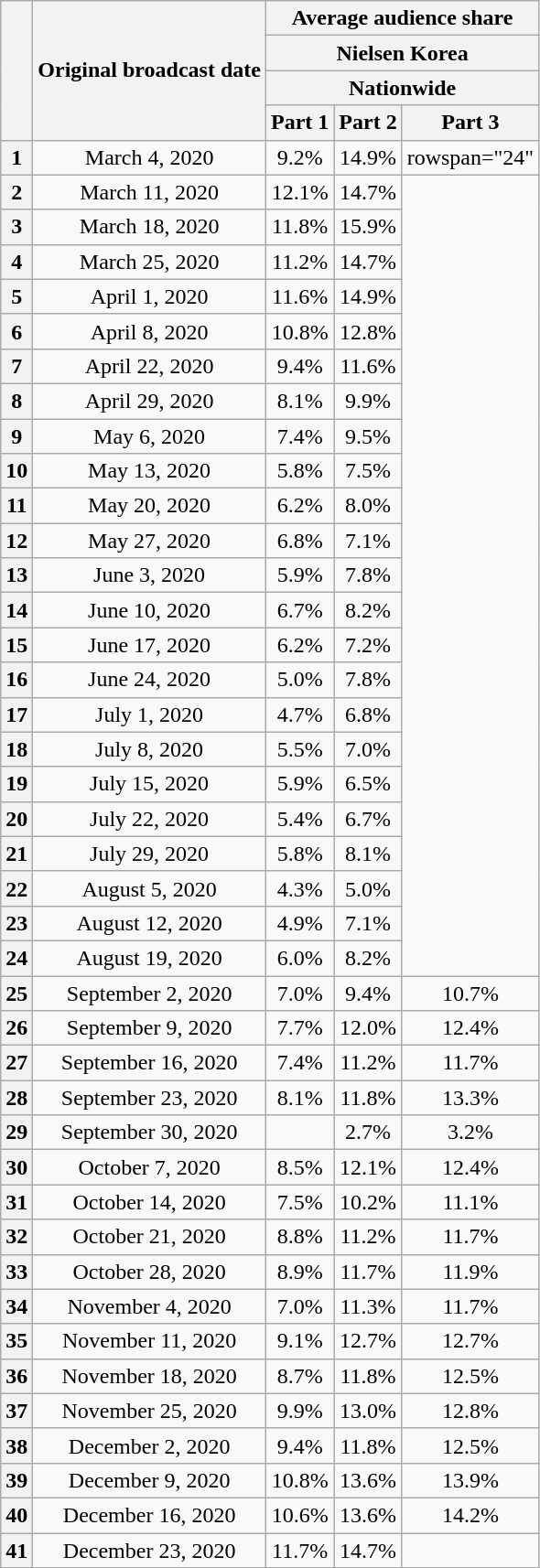<table class=wikitable style=text-align:center>
<tr>
<th rowspan=4></th>
<th rowspan=4>Original broadcast date</th>
<th colspan=3>Average audience share</th>
</tr>
<tr>
<th colspan=3>Nielsen Korea</th>
</tr>
<tr>
<th colspan=3>Nationwide</th>
</tr>
<tr>
<th>Part 1</th>
<th>Part 2</th>
<th>Part 3</th>
</tr>
<tr>
<th>1</th>
<td>March 4, 2020</td>
<td>9.2%</td>
<td>14.9%</td>
<td>rowspan="24" </td>
</tr>
<tr>
<th>2</th>
<td>March 11, 2020</td>
<td>12.1%</td>
<td>14.7%</td>
</tr>
<tr>
<th>3</th>
<td>March 18, 2020</td>
<td>11.8%</td>
<td>15.9%</td>
</tr>
<tr>
<th>4</th>
<td>March 25, 2020</td>
<td>11.2%</td>
<td>14.7%</td>
</tr>
<tr>
<th>5</th>
<td>April 1, 2020</td>
<td>11.6%</td>
<td>14.9%</td>
</tr>
<tr>
<th>6</th>
<td>April 8, 2020</td>
<td>10.8%</td>
<td>12.8%</td>
</tr>
<tr>
<th>7</th>
<td>April 22, 2020</td>
<td>9.4%</td>
<td>11.6%</td>
</tr>
<tr>
<th>8</th>
<td>April 29, 2020</td>
<td>8.1%</td>
<td>9.9%</td>
</tr>
<tr>
<th>9</th>
<td>May 6, 2020</td>
<td>7.4%</td>
<td>9.5%</td>
</tr>
<tr>
<th>10</th>
<td>May 13, 2020</td>
<td>5.8%</td>
<td>7.5%</td>
</tr>
<tr>
<th>11</th>
<td>May 20, 2020</td>
<td>6.2%</td>
<td>8.0%</td>
</tr>
<tr>
<th>12</th>
<td>May 27, 2020</td>
<td>6.8%</td>
<td>7.1%</td>
</tr>
<tr>
<th>13</th>
<td>June 3, 2020</td>
<td>5.9%</td>
<td>7.8%</td>
</tr>
<tr>
<th>14</th>
<td>June 10, 2020</td>
<td>6.7%</td>
<td>8.2%</td>
</tr>
<tr>
<th>15</th>
<td>June 17, 2020</td>
<td>6.2%</td>
<td>7.2%</td>
</tr>
<tr>
<th>16</th>
<td>June 24, 2020</td>
<td>5.0%</td>
<td>7.8%</td>
</tr>
<tr>
<th>17</th>
<td>July 1, 2020</td>
<td>4.7%</td>
<td>6.8%</td>
</tr>
<tr>
<th>18</th>
<td>July 8, 2020</td>
<td>5.5%</td>
<td>7.0%</td>
</tr>
<tr>
<th>19</th>
<td>July 15, 2020</td>
<td>5.9%</td>
<td>6.5%</td>
</tr>
<tr>
<th>20</th>
<td>July 22, 2020</td>
<td>5.4%</td>
<td>6.7%</td>
</tr>
<tr>
<th>21</th>
<td>July 29, 2020</td>
<td>5.8%</td>
<td>8.1%</td>
</tr>
<tr>
<th>22</th>
<td>August 5, 2020</td>
<td>4.3%</td>
<td>5.0%</td>
</tr>
<tr>
<th>23</th>
<td>August 12, 2020</td>
<td>4.9%</td>
<td>7.1%</td>
</tr>
<tr>
<th>24</th>
<td>August 19, 2020</td>
<td>6.0%</td>
<td>8.2%</td>
</tr>
<tr>
<th>25</th>
<td>September 2, 2020</td>
<td>7.0%</td>
<td>9.4%</td>
<td>10.7%</td>
</tr>
<tr>
<th>26</th>
<td>September 9, 2020</td>
<td>7.7%</td>
<td>12.0%</td>
<td>12.4%</td>
</tr>
<tr>
<th>27</th>
<td>September 16, 2020</td>
<td>7.4%</td>
<td>11.2%</td>
<td>11.7%</td>
</tr>
<tr>
<th>28</th>
<td>September 23, 2020</td>
<td>8.1%</td>
<td>11.8%</td>
<td>13.3%</td>
</tr>
<tr>
<th>29</th>
<td>September 30, 2020</td>
<td></td>
<td>2.7%</td>
<td>3.2%</td>
</tr>
<tr>
<th>30</th>
<td>October 7, 2020</td>
<td>8.5%</td>
<td>12.1%</td>
<td>12.4%</td>
</tr>
<tr>
<th>31</th>
<td>October 14, 2020</td>
<td>7.5%</td>
<td>10.2%</td>
<td>11.1%</td>
</tr>
<tr>
<th>32</th>
<td>October 21, 2020</td>
<td>8.8%</td>
<td>11.2%</td>
<td>11.7%</td>
</tr>
<tr>
<th>33</th>
<td>October 28, 2020</td>
<td>8.9%</td>
<td>11.7%</td>
<td>11.9%</td>
</tr>
<tr>
<th>34</th>
<td>November 4, 2020</td>
<td>7.0%</td>
<td>11.3%</td>
<td>11.7%</td>
</tr>
<tr>
<th>35</th>
<td>November 11, 2020</td>
<td>9.1%</td>
<td>12.7%</td>
<td>12.7%</td>
</tr>
<tr>
<th>36</th>
<td>November 18, 2020</td>
<td>8.7%</td>
<td>11.8%</td>
<td>12.5%</td>
</tr>
<tr>
<th>37</th>
<td>November 25, 2020</td>
<td>9.9%</td>
<td>13.0%</td>
<td>12.8%</td>
</tr>
<tr>
<th>38</th>
<td>December 2, 2020</td>
<td>9.4%</td>
<td>11.8%</td>
<td>12.5%</td>
</tr>
<tr>
<th>39</th>
<td>December 9, 2020</td>
<td>10.8%</td>
<td>13.6%</td>
<td>13.9%</td>
</tr>
<tr>
<th>40</th>
<td>December 16, 2020</td>
<td>10.6%</td>
<td>13.6%</td>
<td>14.2%</td>
</tr>
<tr>
<th>41</th>
<td>December 23, 2020</td>
<td>11.7%</td>
<td>14.7%</td>
<td></td>
</tr>
</table>
